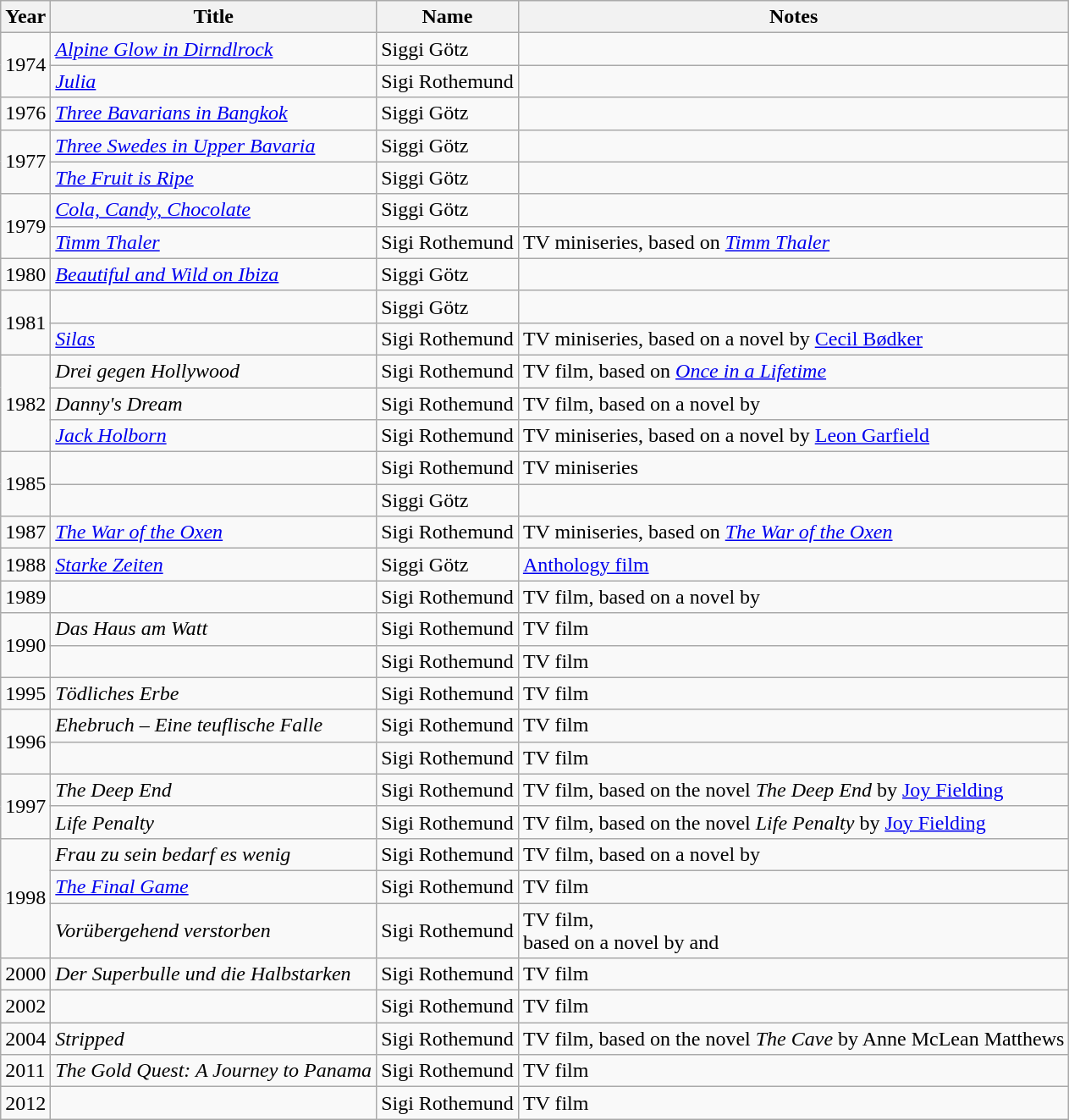<table class="wikitable sortable">
<tr>
<th>Year</th>
<th>Title</th>
<th>Name</th>
<th class="unsortable">Notes</th>
</tr>
<tr>
<td rowspan=2>1974</td>
<td><em><a href='#'>Alpine Glow in Dirndlrock</a></em></td>
<td>Siggi Götz</td>
<td></td>
</tr>
<tr>
<td><em><a href='#'>Julia</a></em></td>
<td>Sigi Rothemund</td>
<td></td>
</tr>
<tr>
<td>1976</td>
<td><em><a href='#'>Three Bavarians in Bangkok</a></em></td>
<td>Siggi Götz</td>
<td></td>
</tr>
<tr>
<td rowspan=2>1977</td>
<td><em><a href='#'>Three Swedes in Upper Bavaria</a></em></td>
<td>Siggi Götz</td>
<td></td>
</tr>
<tr>
<td><em><a href='#'>The Fruit is Ripe</a></em></td>
<td>Siggi Götz</td>
<td></td>
</tr>
<tr>
<td rowspan=2>1979</td>
<td><em><a href='#'>Cola, Candy, Chocolate</a></em></td>
<td>Siggi Götz</td>
<td></td>
</tr>
<tr>
<td><em><a href='#'>Timm Thaler</a></em></td>
<td>Sigi Rothemund</td>
<td>TV miniseries, based on <em><a href='#'>Timm Thaler</a></em></td>
</tr>
<tr>
<td>1980</td>
<td><em><a href='#'>Beautiful and Wild on Ibiza</a></em></td>
<td>Siggi Götz</td>
<td></td>
</tr>
<tr>
<td rowspan=2>1981</td>
<td><em></em></td>
<td>Siggi Götz</td>
<td></td>
</tr>
<tr>
<td><em><a href='#'>Silas</a></em></td>
<td>Sigi Rothemund</td>
<td>TV miniseries, based on a novel by <a href='#'>Cecil Bødker</a></td>
</tr>
<tr>
<td rowspan=3>1982</td>
<td><em>Drei gegen Hollywood</em></td>
<td>Sigi Rothemund</td>
<td>TV film, based on <em><a href='#'>Once in a Lifetime</a></em></td>
</tr>
<tr>
<td><em>Danny's Dream</em></td>
<td>Sigi Rothemund</td>
<td>TV film, based on a novel by </td>
</tr>
<tr>
<td><em><a href='#'>Jack Holborn</a></em></td>
<td>Sigi Rothemund</td>
<td>TV miniseries, based on a novel by <a href='#'>Leon Garfield</a></td>
</tr>
<tr>
<td rowspan=2>1985</td>
<td><em></em></td>
<td>Sigi Rothemund</td>
<td>TV miniseries</td>
</tr>
<tr>
<td><em></em></td>
<td>Siggi Götz</td>
<td></td>
</tr>
<tr>
<td>1987</td>
<td><em><a href='#'>The War of the Oxen</a></em></td>
<td>Sigi Rothemund</td>
<td>TV miniseries, based on <em><a href='#'>The War of the Oxen</a></em></td>
</tr>
<tr>
<td>1988</td>
<td><em><a href='#'>Starke Zeiten</a></em></td>
<td>Siggi Götz</td>
<td><a href='#'>Anthology film</a></td>
</tr>
<tr>
<td>1989</td>
<td><em></em></td>
<td>Sigi Rothemund</td>
<td>TV film, based on a novel by </td>
</tr>
<tr>
<td rowspan=2>1990</td>
<td><em>Das Haus am Watt</em></td>
<td>Sigi Rothemund</td>
<td>TV film</td>
</tr>
<tr>
<td><em></em></td>
<td>Sigi Rothemund</td>
<td>TV film</td>
</tr>
<tr>
<td>1995</td>
<td><em>Tödliches Erbe</em></td>
<td>Sigi Rothemund</td>
<td>TV film</td>
</tr>
<tr>
<td rowspan=2>1996</td>
<td><em>Ehebruch – Eine teuflische Falle</em></td>
<td>Sigi Rothemund</td>
<td>TV film</td>
</tr>
<tr>
<td><em></em></td>
<td>Sigi Rothemund</td>
<td>TV film</td>
</tr>
<tr>
<td rowspan=2>1997</td>
<td><em>The Deep End</em></td>
<td>Sigi Rothemund</td>
<td>TV film, based on the novel <em>The Deep End</em> by <a href='#'>Joy Fielding</a></td>
</tr>
<tr>
<td><em>Life Penalty</em></td>
<td>Sigi Rothemund</td>
<td>TV film, based on the novel <em>Life Penalty</em> by <a href='#'>Joy Fielding</a></td>
</tr>
<tr>
<td rowspan=3>1998</td>
<td><em>Frau zu sein bedarf es wenig</em></td>
<td>Sigi Rothemund</td>
<td>TV film, based on a novel by </td>
</tr>
<tr>
<td><em><a href='#'>The Final Game</a></em></td>
<td>Sigi Rothemund</td>
<td>TV film</td>
</tr>
<tr>
<td><em>Vorübergehend verstorben</em></td>
<td>Sigi Rothemund</td>
<td>TV film, <br> based on a novel by  and </td>
</tr>
<tr>
<td>2000</td>
<td><em>Der Superbulle und die Halbstarken</em></td>
<td>Sigi Rothemund</td>
<td>TV film</td>
</tr>
<tr>
<td>2002</td>
<td><em></em></td>
<td>Sigi Rothemund</td>
<td>TV film</td>
</tr>
<tr>
<td>2004</td>
<td><em>Stripped</em></td>
<td>Sigi Rothemund</td>
<td>TV film, based on the novel <em>The Cave</em> by Anne McLean Matthews</td>
</tr>
<tr>
<td>2011</td>
<td><em>The Gold Quest: A Journey to Panama</em></td>
<td>Sigi Rothemund</td>
<td>TV film</td>
</tr>
<tr>
<td>2012</td>
<td><em></em></td>
<td>Sigi Rothemund</td>
<td>TV film</td>
</tr>
</table>
